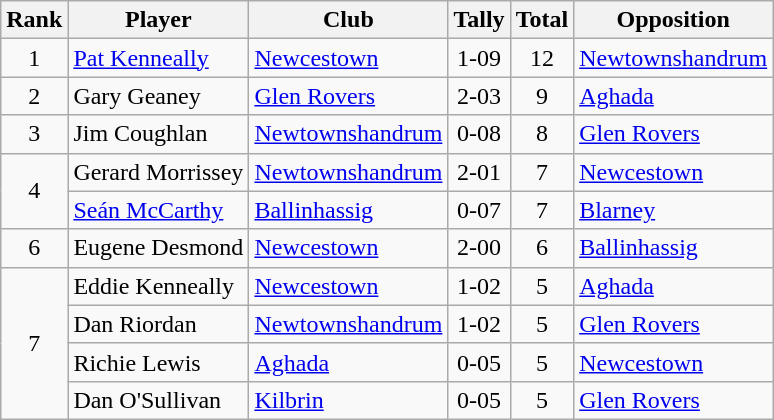<table class="wikitable">
<tr>
<th>Rank</th>
<th>Player</th>
<th>Club</th>
<th>Tally</th>
<th>Total</th>
<th>Opposition</th>
</tr>
<tr>
<td rowspan="1" style="text-align:center;">1</td>
<td><a href='#'>Pat Kenneally</a></td>
<td><a href='#'>Newcestown</a></td>
<td align=center>1-09</td>
<td align=center>12</td>
<td><a href='#'>Newtownshandrum</a></td>
</tr>
<tr>
<td rowspan="1" style="text-align:center;">2</td>
<td>Gary Geaney</td>
<td><a href='#'>Glen Rovers</a></td>
<td align=center>2-03</td>
<td align=center>9</td>
<td><a href='#'>Aghada</a></td>
</tr>
<tr>
<td rowspan="1" style="text-align:center;">3</td>
<td>Jim Coughlan</td>
<td><a href='#'>Newtownshandrum</a></td>
<td align=center>0-08</td>
<td align=center>8</td>
<td><a href='#'>Glen Rovers</a></td>
</tr>
<tr>
<td rowspan="2" style="text-align:center;">4</td>
<td>Gerard Morrissey</td>
<td><a href='#'>Newtownshandrum</a></td>
<td align=center>2-01</td>
<td align=center>7</td>
<td><a href='#'>Newcestown</a></td>
</tr>
<tr>
<td><a href='#'>Seán McCarthy</a></td>
<td><a href='#'>Ballinhassig</a></td>
<td align=center>0-07</td>
<td align=center>7</td>
<td><a href='#'>Blarney</a></td>
</tr>
<tr>
<td rowspan="1" style="text-align:center;">6</td>
<td>Eugene Desmond</td>
<td><a href='#'>Newcestown</a></td>
<td align=center>2-00</td>
<td align=center>6</td>
<td><a href='#'>Ballinhassig</a></td>
</tr>
<tr>
<td rowspan="4" style="text-align:center;">7</td>
<td>Eddie Kenneally</td>
<td><a href='#'>Newcestown</a></td>
<td align=center>1-02</td>
<td align=center>5</td>
<td><a href='#'>Aghada</a></td>
</tr>
<tr>
<td>Dan Riordan</td>
<td><a href='#'>Newtownshandrum</a></td>
<td align=center>1-02</td>
<td align=center>5</td>
<td><a href='#'>Glen Rovers</a></td>
</tr>
<tr>
<td>Richie Lewis</td>
<td><a href='#'>Aghada</a></td>
<td align=center>0-05</td>
<td align=center>5</td>
<td><a href='#'>Newcestown</a></td>
</tr>
<tr>
<td>Dan O'Sullivan</td>
<td><a href='#'>Kilbrin</a></td>
<td align=center>0-05</td>
<td align=center>5</td>
<td><a href='#'>Glen Rovers</a></td>
</tr>
</table>
